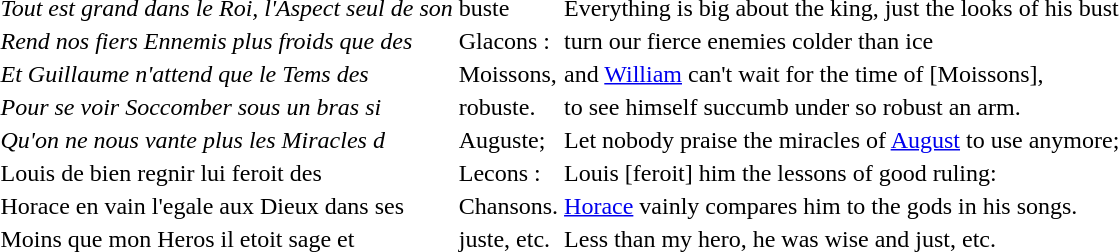<table>
<tr>
<td><em>Tout est grand dans le Roi, l'Aspect seul de son</em></td>
<td>buste</td>
<td>Everything is big about the king, just the looks of his bust</td>
</tr>
<tr>
<td><em>Rend nos fiers Ennemis plus froids que des</em></td>
<td>Glacons :</td>
<td>turn our fierce enemies colder than ice</td>
</tr>
<tr>
<td><em>Et Guillaume n'attend que le Tems des</em></td>
<td>Moissons,</td>
<td>and <a href='#'>William</a> can't wait for the time of [Moissons],</td>
</tr>
<tr>
<td><em>Pour se voir Soccomber sous un bras si</em></td>
<td>robuste.</td>
<td>to see himself succumb under so robust an arm.</td>
</tr>
<tr>
<td><em>Qu'on ne nous vante plus les Miracles d<strong></td>
<td>Auguste;</td>
<td>Let nobody praise the miracles of <a href='#'>August</a> to use anymore;</td>
</tr>
<tr>
<td></em>Louis de bien regnir lui feroit des<em></td>
<td>Lecons :</td>
<td>Louis [feroit] him the lessons of good ruling:</td>
</tr>
<tr>
<td></em>Horace en vain l'egale aux Dieux dans ses<em></td>
<td>Chansons.</td>
<td><a href='#'>Horace</a> vainly compares him to the gods in his songs.</td>
</tr>
<tr>
<td></em>Moins que mon Heros il etoit sage et<em></td>
<td>juste, etc.</td>
<td>Less than my hero, he was wise and just, etc.</td>
</tr>
<tr>
</tr>
</table>
